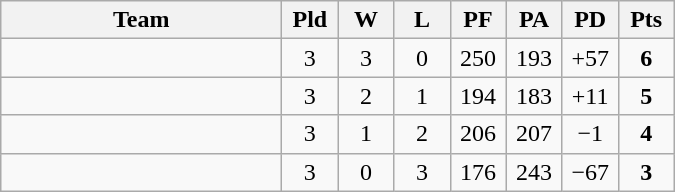<table class=wikitable style="text-align:center">
<tr>
<th width=180>Team</th>
<th width=30>Pld</th>
<th width=30>W</th>
<th width=30>L</th>
<th width=30>PF</th>
<th width=30>PA</th>
<th width=30>PD</th>
<th width=30>Pts</th>
</tr>
<tr align=center>
<td align=left></td>
<td>3</td>
<td>3</td>
<td>0</td>
<td>250</td>
<td>193</td>
<td>+57</td>
<td><strong>6</strong></td>
</tr>
<tr align=center>
<td align=left></td>
<td>3</td>
<td>2</td>
<td>1</td>
<td>194</td>
<td>183</td>
<td>+11</td>
<td><strong>5</strong></td>
</tr>
<tr align=center>
<td align=left></td>
<td>3</td>
<td>1</td>
<td>2</td>
<td>206</td>
<td>207</td>
<td>−1</td>
<td><strong>4</strong></td>
</tr>
<tr align=center>
<td align=left></td>
<td>3</td>
<td>0</td>
<td>3</td>
<td>176</td>
<td>243</td>
<td>−67</td>
<td><strong>3</strong></td>
</tr>
</table>
